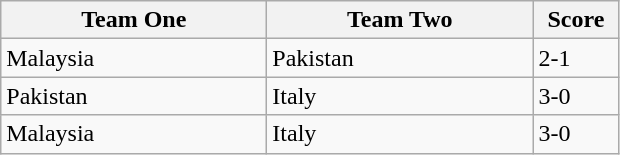<table class="wikitable">
<tr>
<th width=170>Team One</th>
<th width=170>Team Two</th>
<th width=50>Score</th>
</tr>
<tr>
<td> Malaysia</td>
<td> Pakistan</td>
<td>2-1</td>
</tr>
<tr>
<td> Pakistan</td>
<td> Italy</td>
<td>3-0</td>
</tr>
<tr>
<td> Malaysia</td>
<td> Italy</td>
<td>3-0</td>
</tr>
</table>
